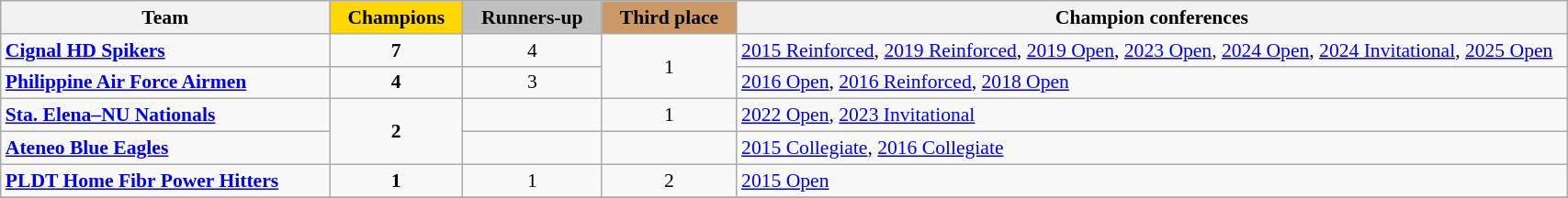<table class="wikitable" style="font-size:90%; text-align:left" width="90%">
<tr>
<th width=21%;>Team</th>
<th style="width=9%; background:gold">Champions</th>
<th style="width=9%; background:silver">Runners-up</th>
<th style="width=9%; background:#cc9966">Third place</th>
<th width=53%;>Champion conferences</th>
</tr>
<tr>
<td><strong><a href='#'>Cignal HD Spikers</a></strong></td>
<td align="center"><strong>7</strong></td>
<td align="center">4</td>
<td align="center" rowspan="2">1</td>
<td><a href='#'>2015 Reinforced</a>, <a href='#'>2019 Reinforced</a>, <a href='#'>2019 Open</a>, <a href='#'>2023 Open</a>, <a href='#'>2024 Open</a>, <a href='#'>2024 Invitational</a>, <a href='#'>2025 Open</a></td>
</tr>
<tr>
<td><strong><a href='#'>Philippine Air Force Airmen</a></strong></td>
<td align="center"><strong>4</strong></td>
<td align="center">3</td>
<td><a href='#'>2016 Open</a>, <a href='#'>2016 Reinforced</a>, <a href='#'>2018 Open</a></td>
</tr>
<tr>
<td><strong><a href='#'>Sta. Elena–NU Nationals</a></strong></td>
<td align="center" rowspan="2"><strong>2</strong></td>
<td></td>
<td align="center">1</td>
<td><a href='#'>2022 Open</a>, <a href='#'>2023 Invitational</a></td>
</tr>
<tr>
<td><strong><a href='#'>Ateneo Blue Eagles</a></strong></td>
<td></td>
<td></td>
<td><a href='#'>2015 Collegiate</a>, <a href='#'>2016 Collegiate</a></td>
</tr>
<tr>
<td><strong><a href='#'>PLDT Home Fibr Power Hitters</a></strong></td>
<td align="center"><strong>1</strong></td>
<td align="center">1</td>
<td align="center">2</td>
<td><a href='#'>2015 Open</a></td>
</tr>
<tr>
</tr>
</table>
